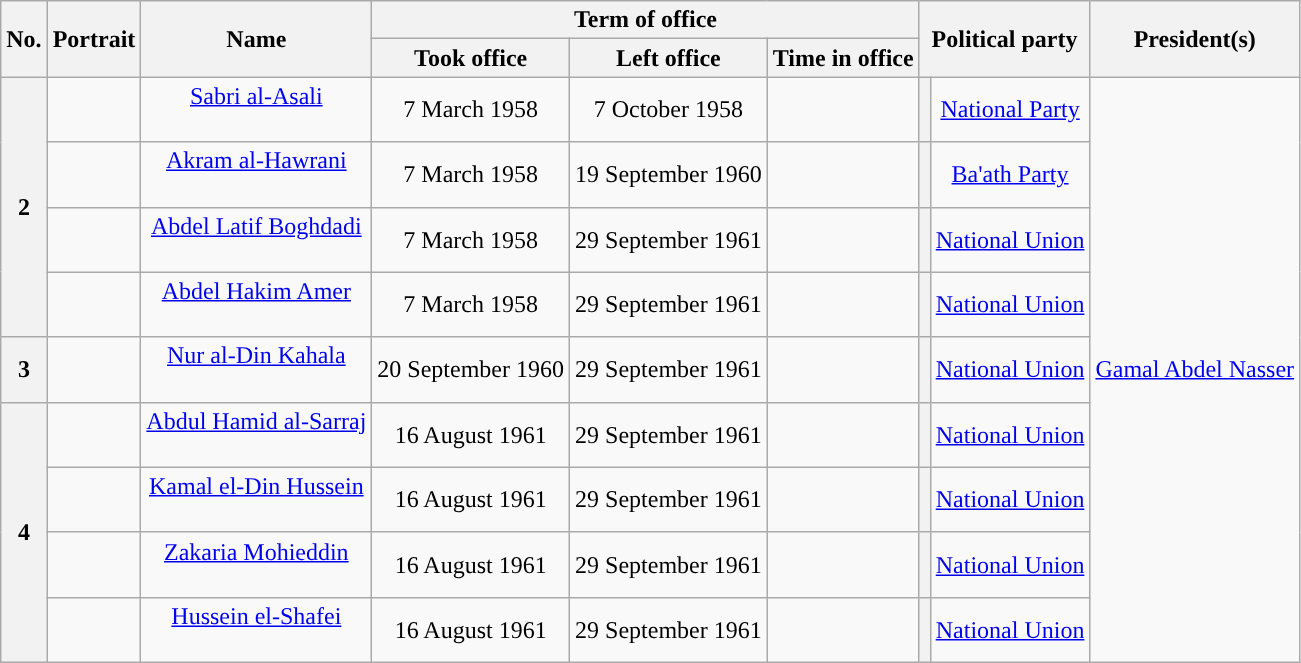<table class="wikitable" style="text-align:center">
<tr>
<th rowspan="2">No.</th>
<th rowspan="2">Portrait</th>
<th rowspan="2">Name<br></th>
<th colspan="3">Term of office</th>
<th colspan="2" rowspan="2">Political party</th>
<th rowspan="2">President(s)</th>
</tr>
<tr>
<th>Took office</th>
<th>Left office</th>
<th>Time in office</th>
</tr>
<tr>
<th rowspan="4">2</th>
<td></td>
<td><a href='#'>Sabri al-Asali</a><br><br></td>
<td>7 March 1958</td>
<td>7 October 1958</td>
<td></td>
<th style="background:"></th>
<td><a href='#'>National Party</a></td>
<td rowspan="9"><a href='#'>Gamal Abdel Nasser</a></td>
</tr>
<tr>
<td></td>
<td><a href='#'>Akram al-Hawrani</a><br><br></td>
<td>7 March 1958</td>
<td>19 September 1960</td>
<td></td>
<th style="background:"></th>
<td><a href='#'>Ba'ath Party</a><br></td>
</tr>
<tr>
<td></td>
<td><a href='#'>Abdel Latif Boghdadi</a><br><br></td>
<td>7 March 1958</td>
<td>29 September 1961</td>
<td></td>
<th style="background:"></th>
<td><a href='#'>National Union</a></td>
</tr>
<tr>
<td></td>
<td><a href='#'>Abdel Hakim Amer</a><br><br></td>
<td>7 March 1958</td>
<td>29 September 1961</td>
<td></td>
<th style="background:"></th>
<td><a href='#'>National Union</a></td>
</tr>
<tr>
<th>3</th>
<td></td>
<td><a href='#'>Nur al-Din Kahala</a><br><br></td>
<td>20 September 1960</td>
<td>29 September 1961</td>
<td></td>
<th style="background:"></th>
<td><a href='#'>National Union</a></td>
</tr>
<tr>
<th rowspan="4">4</th>
<td></td>
<td><a href='#'>Abdul Hamid al-Sarraj</a><br><br></td>
<td>16 August 1961</td>
<td>29 September 1961</td>
<td></td>
<th style="background:"></th>
<td><a href='#'>National Union</a></td>
</tr>
<tr>
<td></td>
<td><a href='#'>Kamal el-Din Hussein</a><br><br></td>
<td>16 August 1961</td>
<td>29 September 1961</td>
<td></td>
<th style="background:"></th>
<td><a href='#'>National Union</a></td>
</tr>
<tr>
<td></td>
<td><a href='#'>Zakaria Mohieddin</a><br><br></td>
<td>16 August 1961</td>
<td>29 September 1961</td>
<td></td>
<th style="background:"></th>
<td><a href='#'>National Union</a></td>
</tr>
<tr>
<td></td>
<td><a href='#'>Hussein el-Shafei</a><br><br></td>
<td>16 August 1961</td>
<td>29 September 1961</td>
<td></td>
<th style="background:"></th>
<td><a href='#'>National Union</a></td>
</tr>
</table>
